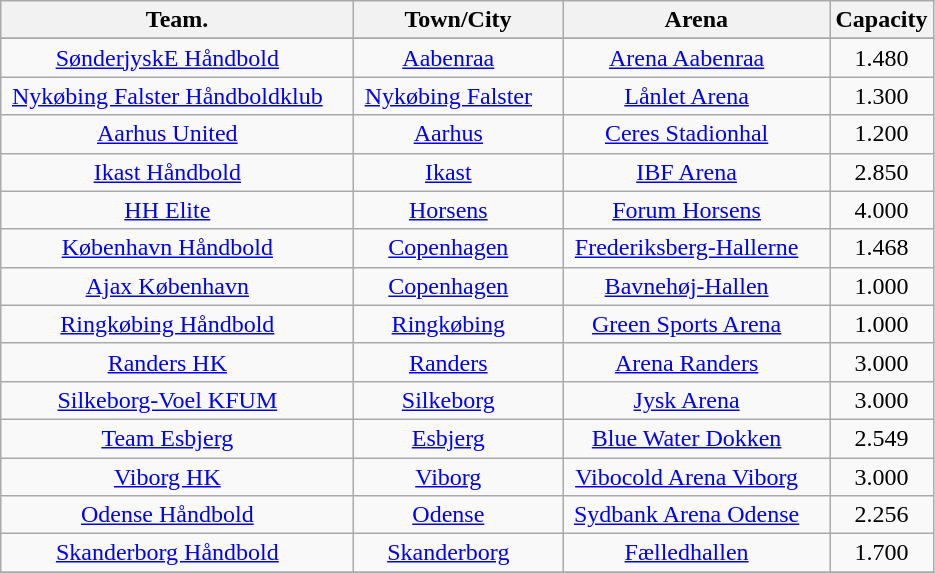<table class="wikitable" style="text-align: center;">
<tr>
<th valign=center>Team.</th>
<th>Town/City</th>
<th>Arena</th>
<th>Capacity</th>
</tr>
<tr>
</tr>
<tr>
<td style="padding-left:7px; padding-right:20px;"><a href='#'>SønderjyskE Håndbold</a></td>
<td style="padding-left:7px; padding-right:20px;"><a href='#'>Aabenraa</a></td>
<td style="padding-left:7px; padding-right:20px;"><a href='#'>Arena Aabenraa</a></td>
<td style="text-align:center;">1.480</td>
</tr>
<tr>
<td style="padding-left:7px; padding-right:20px;"><a href='#'>Nykøbing Falster Håndboldklub</a></td>
<td style="padding-left:7px; padding-right:20px;"><a href='#'>Nykøbing Falster</a></td>
<td style="padding-left:7px; padding-right:20px;"><a href='#'>Lånlet Arena</a></td>
<td style="text-align:center;">1.300</td>
</tr>
<tr>
<td style="padding-left:7px; padding-right:20px;"><a href='#'>Aarhus United</a></td>
<td style="padding-left:7px; padding-right:20px;"><a href='#'>Aarhus</a></td>
<td style="padding-left:7px; padding-right:20px;"><a href='#'>Ceres Stadionhal</a></td>
<td style="text-align:center;">1.200</td>
</tr>
<tr>
<td style="padding-left:7px; padding-right:20px;"><a href='#'>Ikast Håndbold</a></td>
<td style="padding-left:7px; padding-right:20px;"><a href='#'>Ikast</a></td>
<td style="padding-left:7px; padding-right:20px;"><a href='#'>IBF Arena</a></td>
<td style="text-align:center;">2.850</td>
</tr>
<tr>
<td style="padding-left:7px; padding-right:20px;"><a href='#'>HH Elite</a></td>
<td style="padding-left:7px; padding-right:20px;"><a href='#'>Horsens</a></td>
<td style="padding-left:7px; padding-right:20px;"><a href='#'>Forum Horsens</a></td>
<td style="text-align:center;">4.000</td>
</tr>
<tr>
<td style="padding-left:7px; padding-right:20px;"><a href='#'>København Håndbold</a></td>
<td style="padding-left:7px; padding-right:20px;"><a href='#'>Copenhagen</a></td>
<td style="padding-left:7px; padding-right:20px;"><a href='#'>Frederiksberg-Hallerne</a></td>
<td style="text-align:center;">1.468</td>
</tr>
<tr>
<td style="padding-left:7px; padding-right:20px;"><a href='#'>Ajax København</a></td>
<td style="padding-left:7px; padding-right:20px;"><a href='#'>Copenhagen</a></td>
<td style="padding-left:7px; padding-right:20px;"><a href='#'>Bavnehøj-Hallen</a></td>
<td style="text-align:center;">1.000</td>
</tr>
<tr>
<td style="padding-left:7px; padding-right:20px;"><a href='#'>Ringkøbing Håndbold</a></td>
<td style="padding-left:7px; padding-right:20px;"><a href='#'>Ringkøbing</a></td>
<td style="padding-left:7px; padding-right:20px;"><a href='#'>Green Sports Arena</a></td>
<td style="text-align:center;">1.000</td>
</tr>
<tr>
<td style="padding-left:7px; padding-right:20px;"><a href='#'>Randers HK</a></td>
<td style="padding-left:7px; padding-right:20px;"><a href='#'>Randers</a></td>
<td style="padding-left:7px; padding-right:20px;"><a href='#'>Arena Randers</a></td>
<td style="text-align:center;">3.000</td>
</tr>
<tr>
<td style="padding-left:7px; padding-right:20px;"><a href='#'>Silkeborg-Voel KFUM</a></td>
<td style="padding-left:7px; padding-right:20px;"><a href='#'>Silkeborg</a></td>
<td style="padding-left:7px; padding-right:20px;"><a href='#'>Jysk Arena</a></td>
<td style="text-align:center;">3.000</td>
</tr>
<tr>
<td style="padding-left:7px; padding-right:20px;"><a href='#'>Team Esbjerg</a></td>
<td style="padding-left:7px; padding-right:20px;"><a href='#'>Esbjerg</a></td>
<td style="padding-left:7px; padding-right:20px;"><a href='#'>Blue Water Dokken</a></td>
<td style="text-align:center;">2.549</td>
</tr>
<tr>
<td style="padding-left:7px; padding-right:20px;"><a href='#'>Viborg HK</a></td>
<td style="padding-left:7px; padding-right:20px;"><a href='#'>Viborg</a></td>
<td style="padding-left:7px; padding-right:20px;"><a href='#'>Vibocold Arena Viborg</a></td>
<td style="text-align:center;">3.000</td>
</tr>
<tr>
<td style="padding-left:7px; padding-right:20px;"><a href='#'>Odense Håndbold</a></td>
<td style="padding-left:7px; padding-right:20px;"><a href='#'>Odense</a></td>
<td style="padding-left:7px; padding-right:20px;"><a href='#'>Sydbank Arena Odense</a></td>
<td style="text-align:center;">2.256</td>
</tr>
<tr>
<td style="padding-left:7px; padding-right:20px;"><a href='#'>Skanderborg Håndbold</a></td>
<td style="padding-left:7px; padding-right:20px;"><a href='#'>Skanderborg</a></td>
<td style="padding-left:7px; padding-right:20px;"><a href='#'>Fælledhallen</a></td>
<td style="text-align:center;">1.700</td>
</tr>
<tr>
</tr>
</table>
